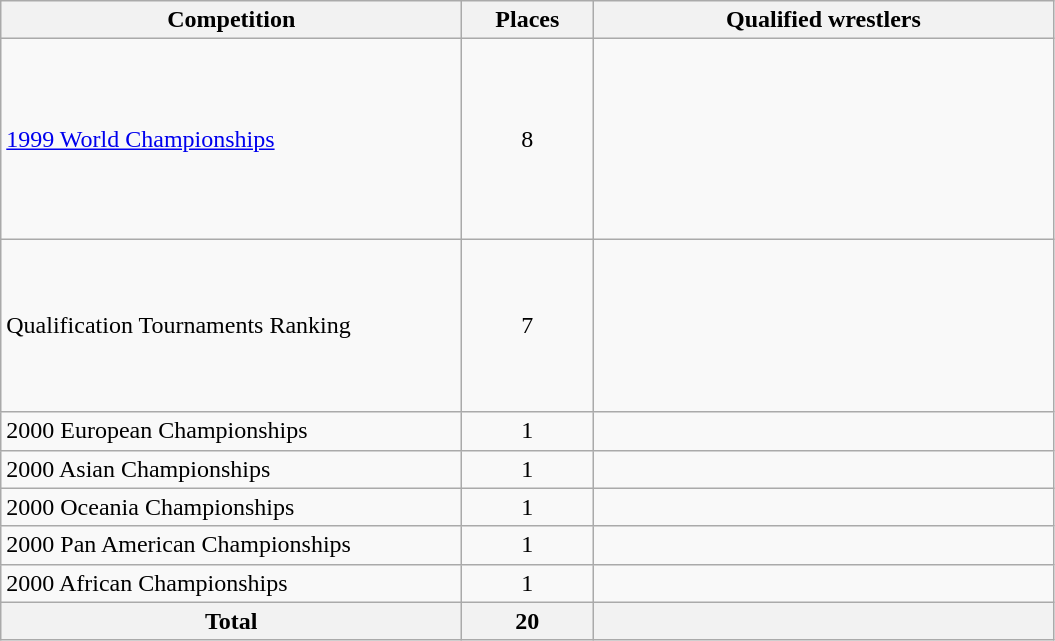<table class = "wikitable">
<tr>
<th width=300>Competition</th>
<th width=80>Places</th>
<th width=300>Qualified wrestlers</th>
</tr>
<tr>
<td><a href='#'>1999 World Championships</a></td>
<td align="center">8</td>
<td><br><br><br><br><br><br><br></td>
</tr>
<tr>
<td>Qualification Tournaments Ranking</td>
<td align="center">7</td>
<td><br><br><br><br><br><br></td>
</tr>
<tr>
<td>2000 European Championships</td>
<td align="center">1</td>
<td></td>
</tr>
<tr>
<td>2000 Asian Championships</td>
<td align="center">1</td>
<td></td>
</tr>
<tr>
<td>2000 Oceania Championships</td>
<td align="center">1</td>
<td></td>
</tr>
<tr>
<td>2000 Pan American Championships</td>
<td align="center">1</td>
<td></td>
</tr>
<tr>
<td>2000 African Championships</td>
<td align="center">1</td>
<td></td>
</tr>
<tr>
<th>Total</th>
<th>20</th>
<th></th>
</tr>
</table>
